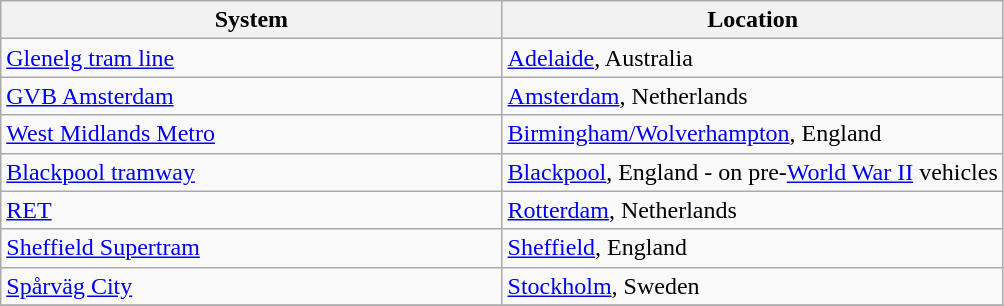<table class="wikitable">
<tr>
<th width="50%"><strong>System</strong></th>
<th><strong>Location</strong></th>
</tr>
<tr>
<td><a href='#'>Glenelg tram line</a></td>
<td><a href='#'>Adelaide</a>, Australia</td>
</tr>
<tr>
<td><a href='#'>GVB Amsterdam</a></td>
<td><a href='#'>Amsterdam</a>, Netherlands</td>
</tr>
<tr>
<td><a href='#'>West Midlands Metro</a></td>
<td><a href='#'>Birmingham/Wolverhampton</a>, England</td>
</tr>
<tr>
<td><a href='#'>Blackpool tramway</a></td>
<td><a href='#'>Blackpool</a>, England - on pre-<a href='#'>World War II</a> vehicles</td>
</tr>
<tr>
<td><a href='#'>RET</a></td>
<td><a href='#'>Rotterdam</a>, Netherlands</td>
</tr>
<tr>
<td><a href='#'>Sheffield Supertram</a></td>
<td><a href='#'>Sheffield</a>, England</td>
</tr>
<tr>
<td><a href='#'>Spårväg City</a></td>
<td><a href='#'>Stockholm</a>, Sweden</td>
</tr>
<tr>
</tr>
</table>
